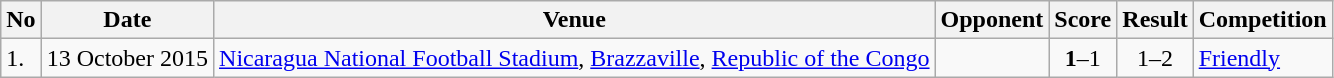<table class="wikitable" style="font-size:100%;">
<tr>
<th>No</th>
<th>Date</th>
<th>Venue</th>
<th>Opponent</th>
<th>Score</th>
<th>Result</th>
<th>Competition</th>
</tr>
<tr>
<td>1.</td>
<td>13 October 2015</td>
<td><a href='#'>Nicaragua National Football Stadium</a>, <a href='#'>Brazzaville</a>, <a href='#'>Republic of the Congo</a></td>
<td></td>
<td align=center><strong>1</strong>–1</td>
<td align=center>1–2</td>
<td><a href='#'>Friendly</a></td>
</tr>
</table>
